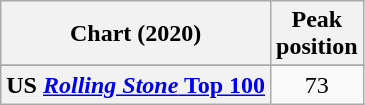<table class="wikitable plainrowheaders" style="text-align:center">
<tr>
<th scope="col">Chart (2020)</th>
<th scope="col">Peak<br>position</th>
</tr>
<tr>
</tr>
<tr>
</tr>
<tr>
<th scope="row">US <a href='#'><em>Rolling Stone</em> Top 100</a></th>
<td>73</td>
</tr>
</table>
